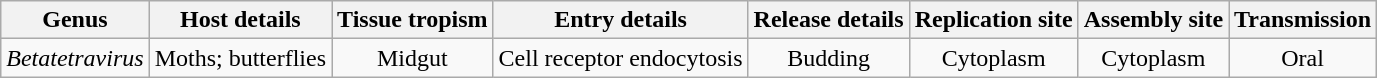<table class="wikitable sortable" style="text-align:center">
<tr>
<th>Genus</th>
<th>Host details</th>
<th>Tissue tropism</th>
<th>Entry details</th>
<th>Release details</th>
<th>Replication site</th>
<th>Assembly site</th>
<th>Transmission</th>
</tr>
<tr>
<td><em>Betatetravirus</em></td>
<td>Moths; butterflies</td>
<td>Midgut</td>
<td>Cell receptor endocytosis</td>
<td>Budding</td>
<td>Cytoplasm</td>
<td>Cytoplasm</td>
<td>Oral</td>
</tr>
</table>
